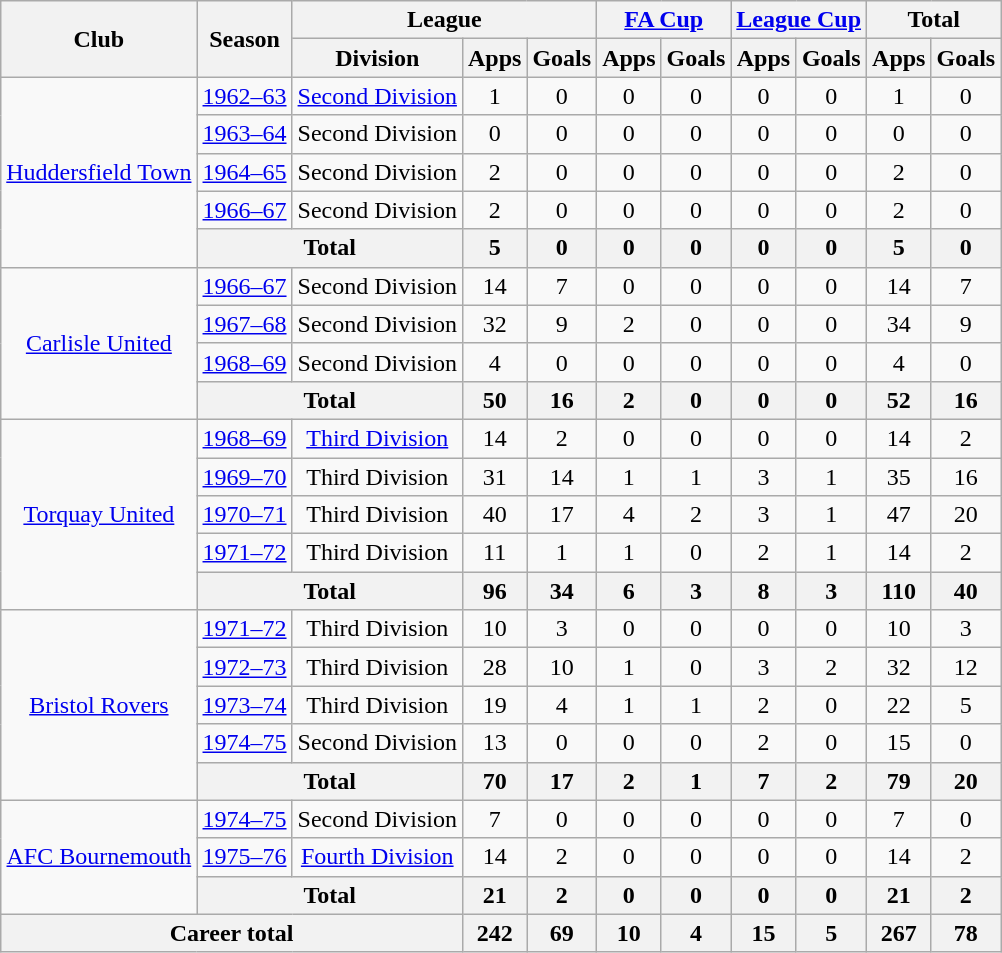<table class="wikitable" style="text-align:center">
<tr>
<th rowspan="2">Club</th>
<th rowspan="2">Season</th>
<th colspan="3">League</th>
<th colspan="2"><a href='#'>FA Cup</a></th>
<th colspan="2"><a href='#'>League Cup</a></th>
<th colspan="2">Total</th>
</tr>
<tr>
<th>Division</th>
<th>Apps</th>
<th>Goals</th>
<th>Apps</th>
<th>Goals</th>
<th>Apps</th>
<th>Goals</th>
<th>Apps</th>
<th>Goals</th>
</tr>
<tr>
<td rowspan="5"><a href='#'>Huddersfield Town</a></td>
<td><a href='#'>1962–63</a></td>
<td><a href='#'>Second Division</a></td>
<td>1</td>
<td>0</td>
<td>0</td>
<td>0</td>
<td>0</td>
<td>0</td>
<td>1</td>
<td>0</td>
</tr>
<tr>
<td><a href='#'>1963–64</a></td>
<td>Second Division</td>
<td>0</td>
<td>0</td>
<td>0</td>
<td>0</td>
<td>0</td>
<td>0</td>
<td>0</td>
<td>0</td>
</tr>
<tr>
<td><a href='#'>1964–65</a></td>
<td>Second Division</td>
<td>2</td>
<td>0</td>
<td>0</td>
<td>0</td>
<td>0</td>
<td>0</td>
<td>2</td>
<td>0</td>
</tr>
<tr>
<td><a href='#'>1966–67</a></td>
<td>Second Division</td>
<td>2</td>
<td>0</td>
<td>0</td>
<td>0</td>
<td>0</td>
<td>0</td>
<td>2</td>
<td>0</td>
</tr>
<tr>
<th colspan="2">Total</th>
<th>5</th>
<th>0</th>
<th>0</th>
<th>0</th>
<th>0</th>
<th>0</th>
<th>5</th>
<th>0</th>
</tr>
<tr>
<td rowspan="4"><a href='#'>Carlisle United</a></td>
<td><a href='#'>1966–67</a></td>
<td>Second Division</td>
<td>14</td>
<td>7</td>
<td>0</td>
<td>0</td>
<td>0</td>
<td>0</td>
<td>14</td>
<td>7</td>
</tr>
<tr>
<td><a href='#'>1967–68</a></td>
<td>Second Division</td>
<td>32</td>
<td>9</td>
<td>2</td>
<td>0</td>
<td>0</td>
<td>0</td>
<td>34</td>
<td>9</td>
</tr>
<tr>
<td><a href='#'>1968–69</a></td>
<td>Second Division</td>
<td>4</td>
<td>0</td>
<td>0</td>
<td>0</td>
<td>0</td>
<td>0</td>
<td>4</td>
<td>0</td>
</tr>
<tr>
<th colspan="2">Total</th>
<th>50</th>
<th>16</th>
<th>2</th>
<th>0</th>
<th>0</th>
<th>0</th>
<th>52</th>
<th>16</th>
</tr>
<tr>
<td rowspan="5"><a href='#'>Torquay United</a></td>
<td><a href='#'>1968–69</a></td>
<td><a href='#'>Third Division</a></td>
<td>14</td>
<td>2</td>
<td>0</td>
<td>0</td>
<td>0</td>
<td>0</td>
<td>14</td>
<td>2</td>
</tr>
<tr>
<td><a href='#'>1969–70</a></td>
<td>Third Division</td>
<td>31</td>
<td>14</td>
<td>1</td>
<td>1</td>
<td>3</td>
<td>1</td>
<td>35</td>
<td>16</td>
</tr>
<tr>
<td><a href='#'>1970–71</a></td>
<td>Third Division</td>
<td>40</td>
<td>17</td>
<td>4</td>
<td>2</td>
<td>3</td>
<td>1</td>
<td>47</td>
<td>20</td>
</tr>
<tr>
<td><a href='#'>1971–72</a></td>
<td>Third Division</td>
<td>11</td>
<td>1</td>
<td>1</td>
<td>0</td>
<td>2</td>
<td>1</td>
<td>14</td>
<td>2</td>
</tr>
<tr>
<th colspan="2">Total</th>
<th>96</th>
<th>34</th>
<th>6</th>
<th>3</th>
<th>8</th>
<th>3</th>
<th>110</th>
<th>40</th>
</tr>
<tr>
<td rowspan="5"><a href='#'>Bristol Rovers</a></td>
<td><a href='#'>1971–72</a></td>
<td>Third Division</td>
<td>10</td>
<td>3</td>
<td>0</td>
<td>0</td>
<td>0</td>
<td>0</td>
<td>10</td>
<td>3</td>
</tr>
<tr>
<td><a href='#'>1972–73</a></td>
<td>Third Division</td>
<td>28</td>
<td>10</td>
<td>1</td>
<td>0</td>
<td>3</td>
<td>2</td>
<td>32</td>
<td>12</td>
</tr>
<tr>
<td><a href='#'>1973–74</a></td>
<td>Third Division</td>
<td>19</td>
<td>4</td>
<td>1</td>
<td>1</td>
<td>2</td>
<td>0</td>
<td>22</td>
<td>5</td>
</tr>
<tr>
<td><a href='#'>1974–75</a></td>
<td>Second Division</td>
<td>13</td>
<td>0</td>
<td>0</td>
<td>0</td>
<td>2</td>
<td>0</td>
<td>15</td>
<td>0</td>
</tr>
<tr>
<th colspan="2">Total</th>
<th>70</th>
<th>17</th>
<th>2</th>
<th>1</th>
<th>7</th>
<th>2</th>
<th>79</th>
<th>20</th>
</tr>
<tr>
<td rowspan="3"><a href='#'>AFC Bournemouth</a></td>
<td><a href='#'>1974–75</a></td>
<td>Second Division</td>
<td>7</td>
<td>0</td>
<td>0</td>
<td>0</td>
<td>0</td>
<td>0</td>
<td>7</td>
<td>0</td>
</tr>
<tr>
<td><a href='#'>1975–76</a></td>
<td><a href='#'>Fourth Division</a></td>
<td>14</td>
<td>2</td>
<td>0</td>
<td>0</td>
<td>0</td>
<td>0</td>
<td>14</td>
<td>2</td>
</tr>
<tr>
<th colspan="2">Total</th>
<th>21</th>
<th>2</th>
<th>0</th>
<th>0</th>
<th>0</th>
<th>0</th>
<th>21</th>
<th>2</th>
</tr>
<tr>
<th colspan="3">Career total</th>
<th>242</th>
<th>69</th>
<th>10</th>
<th>4</th>
<th>15</th>
<th>5</th>
<th>267</th>
<th>78</th>
</tr>
</table>
